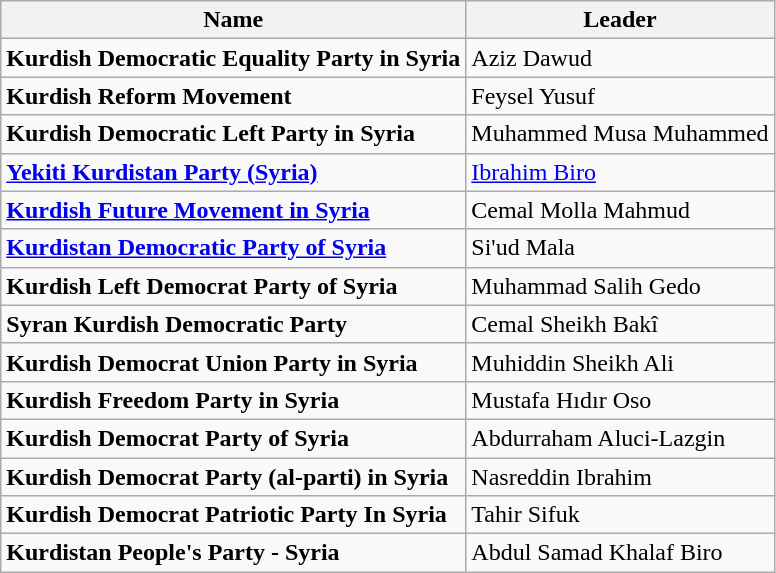<table class="wikitable sortable">
<tr>
<th>Name</th>
<th>Leader</th>
</tr>
<tr>
<td><strong>Kurdish Democratic Equality Party in Syria</strong></td>
<td>Aziz Dawud</td>
</tr>
<tr>
<td><strong>Kurdish Reform Movement</strong></td>
<td>Feysel Yusuf</td>
</tr>
<tr>
<td><strong>Kurdish Democratic Left Party in Syria</strong></td>
<td>Muhammed Musa Muhammed</td>
</tr>
<tr>
<td><strong><a href='#'>Yekiti Kurdistan Party (Syria)</a></strong></td>
<td><a href='#'>Ibrahim Biro</a></td>
</tr>
<tr>
<td><strong><a href='#'>Kurdish Future Movement in Syria</a></strong></td>
<td>Cemal Molla Mahmud</td>
</tr>
<tr>
<td><strong><a href='#'>Kurdistan Democratic Party of Syria</a></strong></td>
<td>Si'ud Mala</td>
</tr>
<tr>
<td><strong>Kurdish Left Democrat Party of Syria</strong></td>
<td>Muhammad Salih Gedo</td>
</tr>
<tr>
<td><strong>Syran Kurdish Democratic Party</strong></td>
<td>Cemal Sheikh Bakî</td>
</tr>
<tr>
<td><strong>Kurdish Democrat Union Party in Syria</strong></td>
<td>Muhiddin Sheikh Ali</td>
</tr>
<tr>
<td><strong>Kurdish Freedom Party in Syria</strong></td>
<td>Mustafa Hıdır Oso</td>
</tr>
<tr>
<td><strong>Kurdish Democrat Party of Syria</strong></td>
<td>Abdurraham Aluci-Lazgin</td>
</tr>
<tr>
<td><strong>Kurdish Democrat Party (al-parti) in Syria</strong></td>
<td>Nasreddin Ibrahim</td>
</tr>
<tr>
<td><strong>Kurdish Democrat Patriotic Party In Syria</strong></td>
<td>Tahir Sifuk</td>
</tr>
<tr>
<td><strong>Kurdistan People's Party - Syria</strong></td>
<td>Abdul Samad Khalaf Biro </td>
</tr>
</table>
